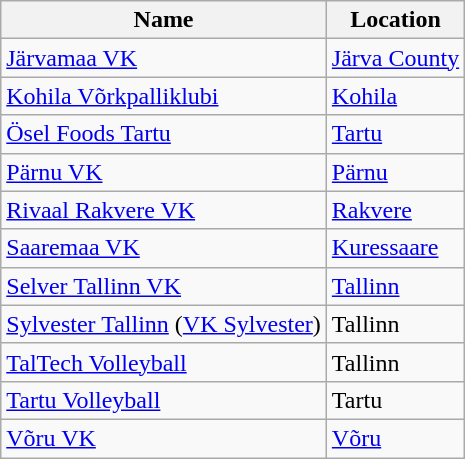<table class="wikitable sortable">
<tr>
<th>Name</th>
<th>Location</th>
</tr>
<tr>
<td><a href='#'>Järvamaa VK</a></td>
<td><a href='#'>Järva County</a></td>
</tr>
<tr>
<td><a href='#'>Kohila Võrkpalliklubi</a></td>
<td><a href='#'>Kohila</a></td>
</tr>
<tr>
<td><a href='#'>Ösel Foods Tartu</a></td>
<td><a href='#'>Tartu</a></td>
</tr>
<tr>
<td><a href='#'>Pärnu VK</a></td>
<td><a href='#'>Pärnu</a></td>
</tr>
<tr>
<td><a href='#'>Rivaal Rakvere VK</a></td>
<td><a href='#'>Rakvere</a></td>
</tr>
<tr>
<td><a href='#'>Saaremaa VK</a></td>
<td><a href='#'>Kuressaare</a></td>
</tr>
<tr>
<td><a href='#'>Selver Tallinn VK</a></td>
<td><a href='#'>Tallinn</a></td>
</tr>
<tr>
<td><a href='#'>Sylvester Tallinn</a> (<a href='#'>VK Sylvester</a>)</td>
<td>Tallinn</td>
</tr>
<tr>
<td><a href='#'>TalTech Volleyball</a></td>
<td>Tallinn</td>
</tr>
<tr>
<td><a href='#'>Tartu Volleyball</a></td>
<td>Tartu</td>
</tr>
<tr>
<td><a href='#'>Võru VK</a></td>
<td><a href='#'>Võru</a></td>
</tr>
</table>
